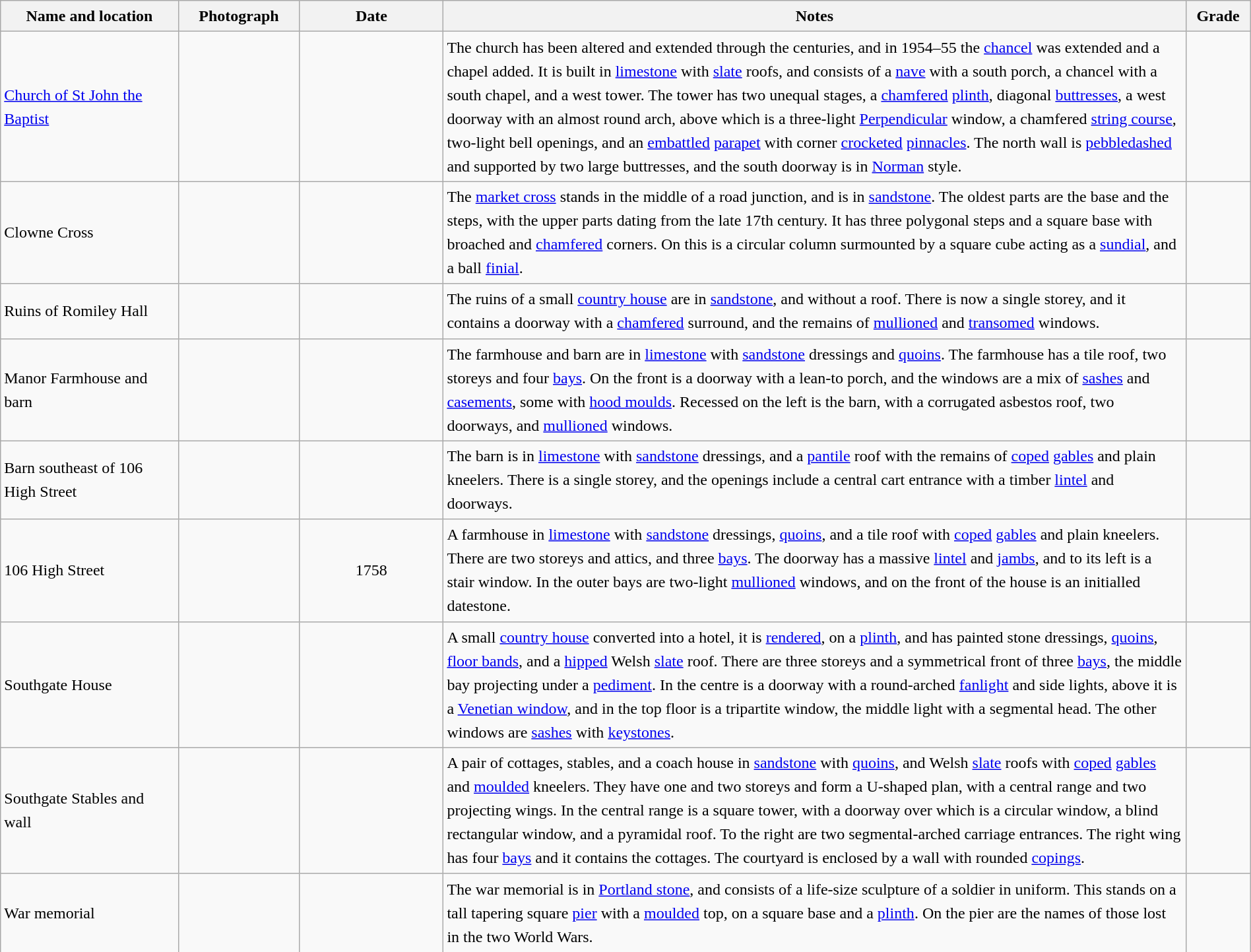<table class="wikitable sortable plainrowheaders" style="width:100%; border:0; text-align:left; line-height:150%;">
<tr>
<th scope="col"  style="width:150px">Name and location</th>
<th scope="col"  style="width:100px" class="unsortable">Photograph</th>
<th scope="col"  style="width:120px">Date</th>
<th scope="col"  style="width:650px" class="unsortable">Notes</th>
<th scope="col"  style="width:50px">Grade</th>
</tr>
<tr>
<td><a href='#'>Church of St John the Baptist</a><br><small></small></td>
<td></td>
<td align="center"></td>
<td>The church has been altered and extended through the centuries, and in 1954–55 the <a href='#'>chancel</a> was extended and a chapel added.  It is built in <a href='#'>limestone</a> with <a href='#'>slate</a> roofs, and consists of a <a href='#'>nave</a> with a south porch, a chancel with a south chapel, and a west tower.  The tower has two unequal stages, a <a href='#'>chamfered</a> <a href='#'>plinth</a>, diagonal <a href='#'>buttresses</a>, a west doorway with an almost round arch, above which is a three-light <a href='#'>Perpendicular</a> window, a chamfered <a href='#'>string course</a>, two-light bell openings, and an <a href='#'>embattled</a> <a href='#'>parapet</a> with corner <a href='#'>crocketed</a> <a href='#'>pinnacles</a>.  The north wall is <a href='#'>pebbledashed</a> and supported by two large buttresses, and the south doorway is in <a href='#'>Norman</a> style.</td>
<td align="center" ></td>
</tr>
<tr>
<td>Clowne Cross<br><small></small></td>
<td></td>
<td align="center"></td>
<td>The <a href='#'>market cross</a> stands in the middle of a road junction, and is in <a href='#'>sandstone</a>.  The oldest parts are the base and the steps, with the upper parts dating from the late 17th century.  It has three polygonal steps and a square base with broached and <a href='#'>chamfered</a> corners.  On this is a circular column surmounted by a square cube acting as a <a href='#'>sundial</a>, and a ball <a href='#'>finial</a>.</td>
<td align="center" ></td>
</tr>
<tr>
<td>Ruins of Romiley Hall<br><small></small></td>
<td></td>
<td align="center"></td>
<td>The ruins of a small <a href='#'>country house</a> are in <a href='#'>sandstone</a>, and without a roof.  There is now a single storey, and it contains a doorway with a <a href='#'>chamfered</a> surround, and the remains of <a href='#'>mullioned</a> and <a href='#'>transomed</a> windows.</td>
<td align="center" ></td>
</tr>
<tr>
<td>Manor Farmhouse and barn<br><small></small></td>
<td></td>
<td align="center"></td>
<td>The farmhouse and barn are in <a href='#'>limestone</a> with <a href='#'>sandstone</a> dressings and <a href='#'>quoins</a>.  The farmhouse has a tile roof, two storeys and four <a href='#'>bays</a>.  On the front is a doorway with a lean-to porch, and the windows are a mix of <a href='#'>sashes</a> and <a href='#'>casements</a>, some with <a href='#'>hood moulds</a>.  Recessed on the left is the barn, with a corrugated asbestos roof, two doorways, and <a href='#'>mullioned</a> windows.</td>
<td align="center" ></td>
</tr>
<tr>
<td>Barn southeast of 106 High Street<br><small></small></td>
<td></td>
<td align="center"></td>
<td>The barn is in <a href='#'>limestone</a> with <a href='#'>sandstone</a> dressings, and a <a href='#'>pantile</a> roof with the remains of <a href='#'>coped</a> <a href='#'>gables</a> and plain kneelers.  There is a single storey, and the openings include a central cart entrance with a timber <a href='#'>lintel</a> and doorways.</td>
<td align="center" ></td>
</tr>
<tr>
<td>106 High Street<br><small></small></td>
<td></td>
<td align="center">1758</td>
<td>A farmhouse in <a href='#'>limestone</a> with <a href='#'>sandstone</a> dressings, <a href='#'>quoins</a>, and a tile roof with <a href='#'>coped</a> <a href='#'>gables</a> and plain kneelers.  There are two storeys and attics, and three <a href='#'>bays</a>.  The doorway has a massive <a href='#'>lintel</a> and <a href='#'>jambs</a>, and to its left is a stair window.  In the outer bays are two-light <a href='#'>mullioned</a> windows, and on the front of the house is an initialled datestone.</td>
<td align="center" ></td>
</tr>
<tr>
<td>Southgate House<br><small></small></td>
<td></td>
<td align="center"></td>
<td>A small <a href='#'>country house</a> converted into a hotel, it is <a href='#'>rendered</a>, on a <a href='#'>plinth</a>, and has painted stone dressings, <a href='#'>quoins</a>, <a href='#'>floor bands</a>, and a <a href='#'>hipped</a> Welsh <a href='#'>slate</a> roof.  There are three storeys and a symmetrical front of three <a href='#'>bays</a>, the middle bay projecting under a <a href='#'>pediment</a>.  In the centre is a doorway with a round-arched <a href='#'>fanlight</a> and side lights, above it is a <a href='#'>Venetian window</a>, and in the top floor is a tripartite window, the middle light with a segmental head.  The other windows are <a href='#'>sashes</a> with <a href='#'>keystones</a>.</td>
<td align="center" ></td>
</tr>
<tr>
<td>Southgate Stables and wall<br><small></small></td>
<td></td>
<td align="center"></td>
<td>A pair of cottages, stables, and a coach house in <a href='#'>sandstone</a> with <a href='#'>quoins</a>, and Welsh <a href='#'>slate</a> roofs with <a href='#'>coped</a> <a href='#'>gables</a> and <a href='#'>moulded</a> kneelers.  They have one and two storeys and form a U-shaped plan, with a central range and two projecting wings.  In the central range is a square tower, with a doorway over which is a circular window, a blind rectangular window, and a pyramidal roof.  To the right are two segmental-arched carriage entrances.  The right wing has four <a href='#'>bays</a> and it contains the cottages.  The courtyard is enclosed by a wall with rounded <a href='#'>copings</a>.</td>
<td align="center" ></td>
</tr>
<tr>
<td>War memorial<br><small></small></td>
<td></td>
<td align="center"></td>
<td>The war memorial is in <a href='#'>Portland stone</a>, and consists of a life-size sculpture of a soldier in uniform.  This stands on a tall tapering square <a href='#'>pier</a> with a <a href='#'>moulded</a> top, on a square base and a <a href='#'>plinth</a>.  On the pier are the names of those lost in the two World Wars.</td>
<td align="center" ></td>
</tr>
<tr>
</tr>
</table>
